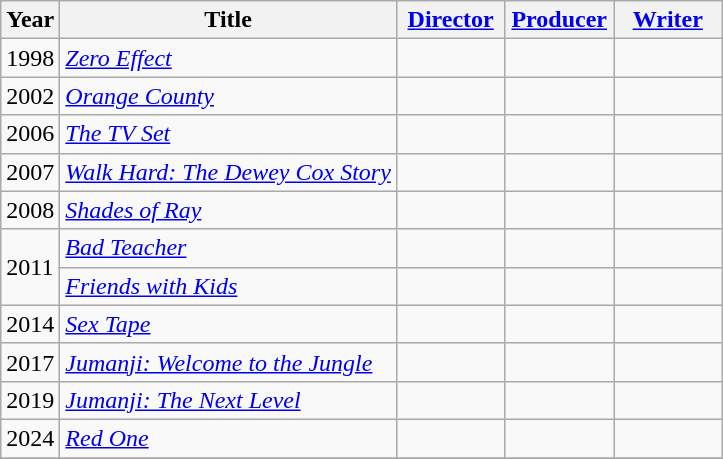<table class="wikitable plainrowheaders">
<tr>
<th>Year</th>
<th>Title</th>
<th width=65><a href='#'>Director</a></th>
<th width=65><a href='#'>Producer</a></th>
<th width=65><a href='#'>Writer</a></th>
</tr>
<tr>
<td>1998</td>
<td><em><a href='#'>Zero Effect</a></em></td>
<td></td>
<td></td>
<td></td>
</tr>
<tr>
<td>2002</td>
<td><em><a href='#'>Orange County</a></em></td>
<td></td>
<td></td>
<td></td>
</tr>
<tr>
<td>2006</td>
<td><em><a href='#'>The TV Set</a></em></td>
<td></td>
<td></td>
<td></td>
</tr>
<tr>
<td>2007</td>
<td><em><a href='#'>Walk Hard: The Dewey Cox Story</a></em></td>
<td></td>
<td></td>
<td></td>
</tr>
<tr>
<td>2008</td>
<td><em><a href='#'>Shades of Ray</a></em></td>
<td></td>
<td></td>
<td></td>
</tr>
<tr>
<td rowspan="2">2011</td>
<td><em><a href='#'>Bad Teacher</a></em></td>
<td></td>
<td></td>
<td></td>
</tr>
<tr>
<td><em><a href='#'>Friends with Kids</a></em></td>
<td></td>
<td></td>
<td></td>
</tr>
<tr>
<td>2014</td>
<td><em><a href='#'>Sex Tape</a></em></td>
<td></td>
<td></td>
<td></td>
</tr>
<tr>
<td>2017</td>
<td><em><a href='#'>Jumanji: Welcome to the Jungle</a></em></td>
<td></td>
<td></td>
<td></td>
</tr>
<tr>
<td>2019</td>
<td><em><a href='#'>Jumanji: The Next Level</a></em></td>
<td></td>
<td></td>
<td></td>
</tr>
<tr>
<td>2024</td>
<td><em><a href='#'>Red One</a></em></td>
<td></td>
<td></td>
<td></td>
</tr>
<tr>
</tr>
</table>
